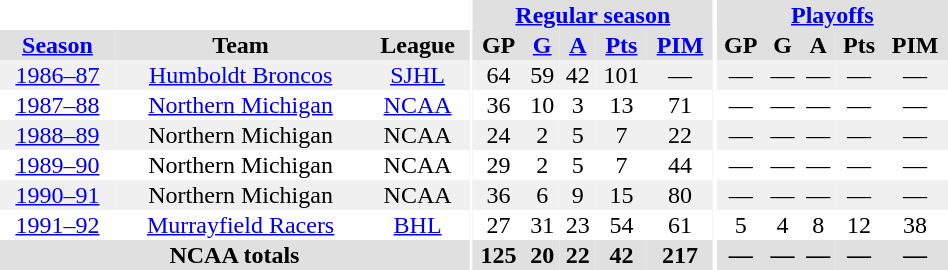<table border="0" cellpadding="1" cellspacing="0" style="text-align:center; width:50%">
<tr bgcolor="#e0e0e0">
<th colspan="3" bgcolor="#ffffff"></th>
<th rowspan="99" bgcolor="#ffffff"></th>
<th colspan="5"><a href='#'>Regular season</a></th>
<th rowspan="99" bgcolor="#ffffff"></th>
<th colspan="5"><a href='#'>Playoffs</a></th>
</tr>
<tr bgcolor="#e0e0e0">
<th><a href='#'>Season</a></th>
<th>Team</th>
<th>League</th>
<th>GP</th>
<th><a href='#'>G</a></th>
<th><a href='#'>A</a></th>
<th><a href='#'>Pts</a></th>
<th><a href='#'>PIM</a></th>
<th>GP</th>
<th>G</th>
<th>A</th>
<th>Pts</th>
<th>PIM</th>
</tr>
<tr ALIGN="center" bgcolor="#f0f0f0">
<td><a href='#'>1986–87</a></td>
<td><a href='#'>Humboldt Broncos</a></td>
<td><a href='#'>SJHL</a></td>
<td>64</td>
<td>59</td>
<td>42</td>
<td>101</td>
<td>—</td>
<td>—</td>
<td>—</td>
<td>—</td>
<td>—</td>
<td>—</td>
</tr>
<tr ALIGN="center">
<td><a href='#'>1987–88</a></td>
<td><a href='#'>Northern Michigan</a></td>
<td><a href='#'>NCAA</a></td>
<td>36</td>
<td>10</td>
<td>3</td>
<td>13</td>
<td>71</td>
<td>—</td>
<td>—</td>
<td>—</td>
<td>—</td>
<td>—</td>
</tr>
<tr ALIGN="center" bgcolor="#f0f0f0">
<td><a href='#'>1988–89</a></td>
<td>Northern Michigan</td>
<td>NCAA</td>
<td>24</td>
<td>2</td>
<td>5</td>
<td>7</td>
<td>22</td>
<td>—</td>
<td>—</td>
<td>—</td>
<td>—</td>
<td>—</td>
</tr>
<tr ALIGN="center">
<td><a href='#'>1989–90</a></td>
<td>Northern Michigan</td>
<td>NCAA</td>
<td>29</td>
<td>2</td>
<td>5</td>
<td>7</td>
<td>44</td>
<td>—</td>
<td>—</td>
<td>—</td>
<td>—</td>
<td>—</td>
</tr>
<tr ALIGN="center" bgcolor="#f0f0f0">
<td><a href='#'>1990–91</a></td>
<td>Northern Michigan</td>
<td>NCAA</td>
<td>36</td>
<td>6</td>
<td>9</td>
<td>15</td>
<td>80</td>
<td>—</td>
<td>—</td>
<td>—</td>
<td>—</td>
<td>—</td>
</tr>
<tr ALIGN="center">
<td><a href='#'>1991–92</a></td>
<td><a href='#'>Murrayfield Racers</a></td>
<td><a href='#'>BHL</a></td>
<td>27</td>
<td>31</td>
<td>23</td>
<td>54</td>
<td>61</td>
<td>5</td>
<td>4</td>
<td>8</td>
<td>12</td>
<td>38</td>
</tr>
<tr bgcolor="#e0e0e0">
<th colspan="3">NCAA totals</th>
<th>125</th>
<th>20</th>
<th>22</th>
<th>42</th>
<th>217</th>
<th>—</th>
<th>—</th>
<th>—</th>
<th>—</th>
<th>—</th>
</tr>
</table>
